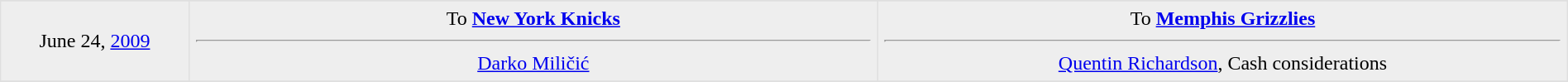<table border=1 style="border-collapse:collapse; text-align: center; width: 100%" bordercolor="#DFDFDF"  cellpadding="5">
<tr>
</tr>
<tr bgcolor="eeeeee">
<td style="width:12%">June 24, <a href='#'>2009</a><br></td>
<td style="width:44%" valign="top">To <strong><a href='#'>New York Knicks</a></strong><hr><a href='#'>Darko Miličić</a></td>
<td style="width:44%" valign="top">To <strong><a href='#'>Memphis Grizzlies</a></strong><hr><a href='#'>Quentin Richardson</a>, Cash considerations</td>
</tr>
<tr>
</tr>
</table>
